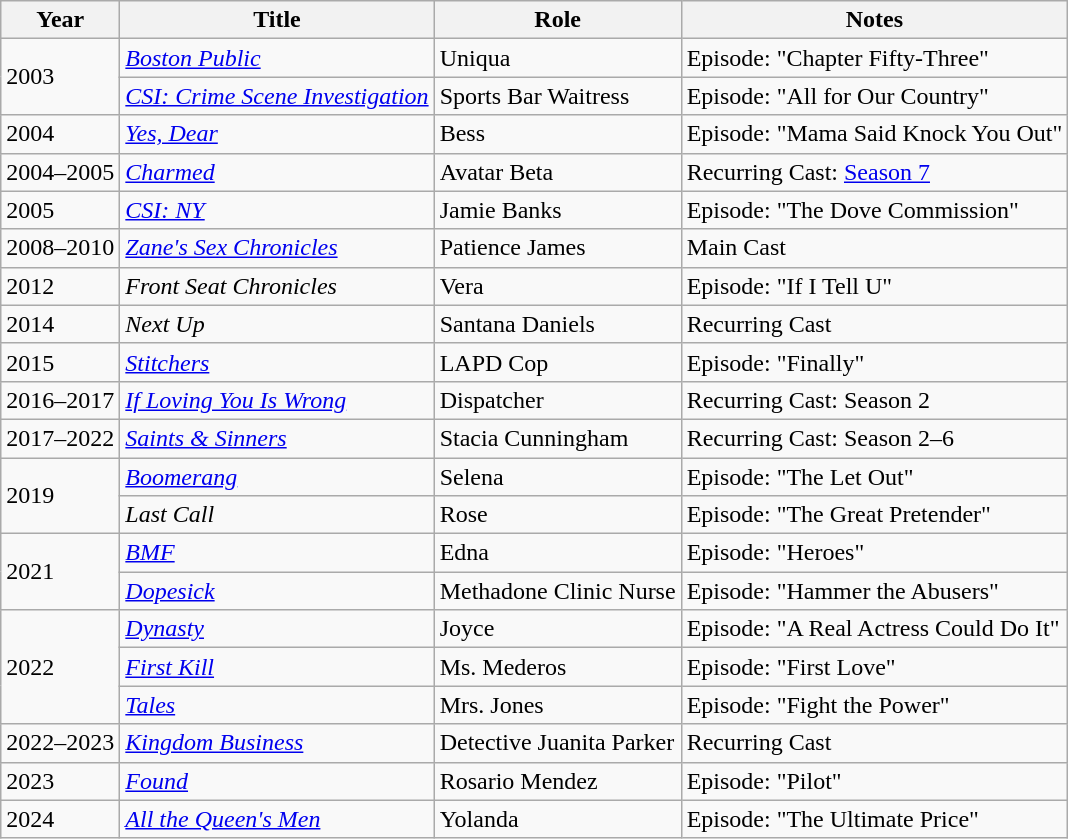<table class="wikitable plainrowheaders sortable" style="margin-right: 0;">
<tr>
<th>Year</th>
<th>Title</th>
<th>Role</th>
<th>Notes</th>
</tr>
<tr>
<td rowspan=2>2003</td>
<td><em><a href='#'>Boston Public</a></em></td>
<td>Uniqua</td>
<td>Episode: "Chapter Fifty-Three"</td>
</tr>
<tr>
<td><em><a href='#'>CSI: Crime Scene Investigation</a></em></td>
<td>Sports Bar Waitress</td>
<td>Episode: "All for Our Country"</td>
</tr>
<tr>
<td>2004</td>
<td><em><a href='#'>Yes, Dear</a></em></td>
<td>Bess</td>
<td>Episode: "Mama Said Knock You Out"</td>
</tr>
<tr>
<td>2004–2005</td>
<td><em><a href='#'>Charmed</a></em></td>
<td>Avatar Beta</td>
<td>Recurring Cast: <a href='#'>Season 7</a></td>
</tr>
<tr>
<td>2005</td>
<td><em><a href='#'>CSI: NY</a></em></td>
<td>Jamie Banks</td>
<td>Episode: "The Dove Commission"</td>
</tr>
<tr>
<td>2008–2010</td>
<td><em><a href='#'>Zane's Sex Chronicles</a></em></td>
<td>Patience James</td>
<td>Main Cast</td>
</tr>
<tr>
<td>2012</td>
<td><em>Front Seat Chronicles</em></td>
<td>Vera</td>
<td>Episode: "If I Tell U"</td>
</tr>
<tr>
<td>2014</td>
<td><em>Next Up</em></td>
<td>Santana Daniels</td>
<td>Recurring Cast</td>
</tr>
<tr>
<td>2015</td>
<td><em><a href='#'>Stitchers</a></em></td>
<td>LAPD Cop</td>
<td>Episode: "Finally"</td>
</tr>
<tr>
<td>2016–2017</td>
<td><em><a href='#'>If Loving You Is Wrong</a></em></td>
<td>Dispatcher</td>
<td>Recurring Cast: Season 2</td>
</tr>
<tr>
<td>2017–2022</td>
<td><em><a href='#'>Saints & Sinners</a></em></td>
<td>Stacia Cunningham</td>
<td>Recurring Cast: Season 2–6</td>
</tr>
<tr>
<td rowspan=2>2019</td>
<td><em><a href='#'>Boomerang</a></em></td>
<td>Selena</td>
<td>Episode: "The Let Out"</td>
</tr>
<tr>
<td><em>Last Call</em></td>
<td>Rose</td>
<td>Episode: "The Great Pretender"</td>
</tr>
<tr>
<td rowspan=2>2021</td>
<td><em><a href='#'>BMF</a></em></td>
<td>Edna</td>
<td>Episode: "Heroes"</td>
</tr>
<tr>
<td><em><a href='#'>Dopesick</a></em></td>
<td>Methadone Clinic Nurse</td>
<td>Episode: "Hammer the Abusers"</td>
</tr>
<tr>
<td rowspan=3>2022</td>
<td><em><a href='#'>Dynasty</a></em></td>
<td>Joyce</td>
<td>Episode: "A Real Actress Could Do It"</td>
</tr>
<tr>
<td><em><a href='#'>First Kill</a></em></td>
<td>Ms. Mederos</td>
<td>Episode: "First Love"</td>
</tr>
<tr>
<td><em><a href='#'>Tales</a></em></td>
<td>Mrs. Jones</td>
<td>Episode: "Fight the Power"</td>
</tr>
<tr>
<td>2022–2023</td>
<td><em><a href='#'>Kingdom Business</a></em></td>
<td>Detective Juanita Parker</td>
<td>Recurring Cast</td>
</tr>
<tr>
<td>2023</td>
<td><em><a href='#'>Found</a></em></td>
<td>Rosario Mendez</td>
<td>Episode: "Pilot"</td>
</tr>
<tr>
<td>2024</td>
<td><em><a href='#'>All the Queen's Men</a></em></td>
<td>Yolanda</td>
<td>Episode: "The Ultimate Price"</td>
</tr>
</table>
